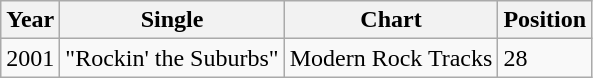<table class="wikitable">
<tr>
<th>Year</th>
<th>Single</th>
<th>Chart</th>
<th>Position</th>
</tr>
<tr>
<td>2001</td>
<td>"Rockin' the Suburbs"</td>
<td>Modern Rock Tracks</td>
<td>28</td>
</tr>
</table>
